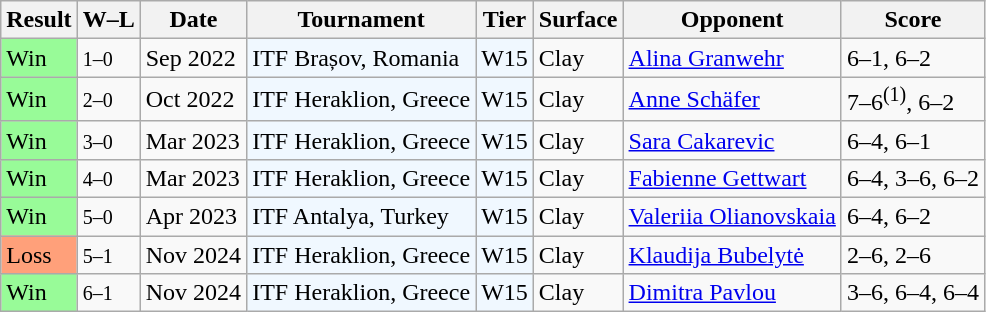<table class="sortable wikitable">
<tr>
<th>Result</th>
<th class="unsortable">W–L</th>
<th>Date</th>
<th>Tournament</th>
<th>Tier</th>
<th>Surface</th>
<th>Opponent</th>
<th class="unsortable">Score</th>
</tr>
<tr>
<td style="background:#98fb98;">Win</td>
<td><small>1–0</small></td>
<td>Sep 2022</td>
<td style="background:#f0f8ff;">ITF Brașov, Romania</td>
<td style="background:#f0f8ff;">W15</td>
<td>Clay</td>
<td> <a href='#'>Alina Granwehr</a></td>
<td>6–1, 6–2</td>
</tr>
<tr>
<td style="background:#98fb98;">Win</td>
<td><small>2–0</small></td>
<td>Oct 2022</td>
<td style="background:#f0f8ff;">ITF Heraklion, Greece</td>
<td style="background:#f0f8ff;">W15</td>
<td>Clay</td>
<td> <a href='#'>Anne Schäfer</a></td>
<td>7–6<sup>(1)</sup>, 6–2</td>
</tr>
<tr>
<td style="background:#98fb98;">Win</td>
<td><small>3–0</small></td>
<td>Mar 2023</td>
<td style="background:#f0f8ff;">ITF Heraklion, Greece</td>
<td style="background:#f0f8ff;">W15</td>
<td>Clay</td>
<td> <a href='#'>Sara Cakarevic</a></td>
<td>6–4, 6–1</td>
</tr>
<tr>
<td style="background:#98fb98;">Win</td>
<td><small>4–0</small></td>
<td>Mar 2023</td>
<td style="background:#f0f8ff;">ITF Heraklion, Greece</td>
<td style="background:#f0f8ff;">W15</td>
<td>Clay</td>
<td> <a href='#'>Fabienne Gettwart</a></td>
<td>6–4, 3–6, 6–2</td>
</tr>
<tr>
<td style="background:#98fb98;">Win</td>
<td><small>5–0</small></td>
<td>Apr 2023</td>
<td style="background:#f0f8ff;">ITF Antalya, Turkey</td>
<td style="background:#f0f8ff;">W15</td>
<td>Clay</td>
<td> <a href='#'>Valeriia Olianovskaia</a></td>
<td>6–4, 6–2</td>
</tr>
<tr>
<td style="background:#ffa07a;">Loss</td>
<td><small>5–1</small></td>
<td>Nov 2024</td>
<td style="background:#f0f8ff;">ITF Heraklion, Greece</td>
<td style="background:#f0f8ff;">W15</td>
<td>Clay</td>
<td> <a href='#'>Klaudija Bubelytė</a></td>
<td>2–6, 2–6</td>
</tr>
<tr>
<td style="background:#98fb98;">Win</td>
<td><small>6–1</small></td>
<td>Nov 2024</td>
<td style="background:#f0f8ff;">ITF Heraklion, Greece</td>
<td style="background:#f0f8ff;">W15</td>
<td>Clay</td>
<td> <a href='#'>Dimitra Pavlou</a></td>
<td>3–6, 6–4, 6–4</td>
</tr>
</table>
